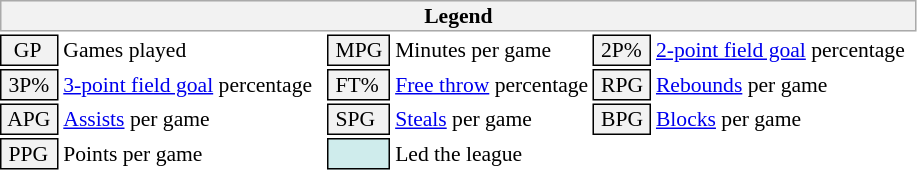<table class="toccolours" style="font-size: 90%; white-space: nowrap;">
<tr>
<th colspan="6" style="background-color: #F2F2F2; border: 1px solid #AAAAAA;">Legend</th>
</tr>
<tr>
<td style="background-color: #F2F2F2; border: 1px solid black;">  GP</td>
<td>Games played</td>
<td style="background-color: #F2F2F2; border: 1px solid black"> MPG </td>
<td>Minutes per game</td>
<td style="background-color: #F2F2F2; border: 1px solid black;"> 2P% </td>
<td style="padding-right: 8px"><a href='#'>2-point field goal</a> percentage</td>
</tr>
<tr>
<td style="background-color: #F2F2F2; border: 1px solid black"> 3P% </td>
<td style="padding-right: 8px"><a href='#'>3-point field goal</a> percentage</td>
<td style="background-color: #F2F2F2; border: 1px solid black"> FT% </td>
<td><a href='#'>Free throw</a> percentage</td>
<td style="background-color: #F2F2F2; border: 1px solid black;"> RPG </td>
<td><a href='#'>Rebounds</a> per game</td>
</tr>
<tr>
<td style="background-color: #F2F2F2; border: 1px solid black"> APG </td>
<td><a href='#'>Assists</a> per game</td>
<td style="background-color: #F2F2F2; border: 1px solid black"> SPG </td>
<td><a href='#'>Steals</a> per game</td>
<td style="background-color: #F2F2F2; border: 1px solid black;"> BPG </td>
<td><a href='#'>Blocks</a> per game</td>
</tr>
<tr>
<td style="background-color: #F2F2F2; border: 1px solid black"> PPG </td>
<td>Points per game</td>
<td style="background-color: #CFECEC; border: 1px solid black"> <strong> </strong> </td>
<td>Led the league</td>
</tr>
<tr>
</tr>
</table>
